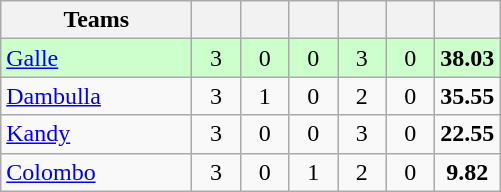<table class="wikitable" style="text-align:center">
<tr>
<th style="width:120px">Teams</th>
<th style="width:25px"></th>
<th style="width:25px"></th>
<th style="width:25px"></th>
<th style="width:25px"></th>
<th style="width:25px"></th>
<th style="width:25px"></th>
</tr>
<tr style="background:#cfc">
<td style="text-align:left"><a href='#'>Galle</a></td>
<td>3</td>
<td>0</td>
<td>0</td>
<td>3</td>
<td>0</td>
<td><strong>38.03</strong></td>
</tr>
<tr>
<td style="text-align:left"><a href='#'>Dambulla</a></td>
<td>3</td>
<td>1</td>
<td>0</td>
<td>2</td>
<td>0</td>
<td><strong>35.55</strong></td>
</tr>
<tr>
<td style="text-align:left"><a href='#'>Kandy</a></td>
<td>3</td>
<td>0</td>
<td>0</td>
<td>3</td>
<td>0</td>
<td><strong>22.55</strong></td>
</tr>
<tr>
<td style="text-align:left"><a href='#'>Colombo</a></td>
<td>3</td>
<td>0</td>
<td>1</td>
<td>2</td>
<td>0</td>
<td><strong>9.82</strong></td>
</tr>
</table>
